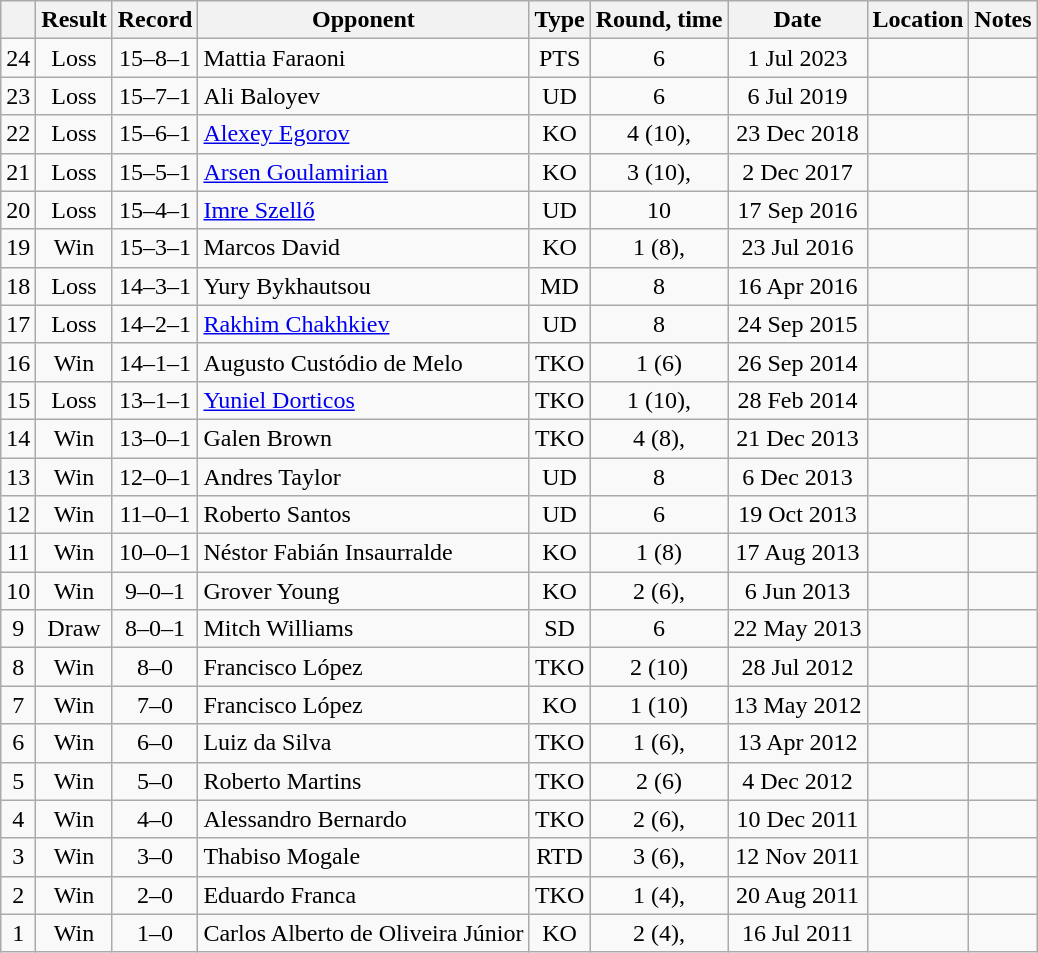<table class="wikitable" style="text-align:center">
<tr>
<th></th>
<th>Result</th>
<th>Record</th>
<th>Opponent</th>
<th>Type</th>
<th>Round, time</th>
<th>Date</th>
<th>Location</th>
<th>Notes</th>
</tr>
<tr>
<td>24</td>
<td>Loss</td>
<td>15–8–1</td>
<td style="text-align:left;">Mattia Faraoni</td>
<td>PTS</td>
<td>6</td>
<td>1 Jul 2023</td>
<td style="text-align:left"></td>
<td></td>
</tr>
<tr>
<td>23</td>
<td>Loss</td>
<td>15–7–1</td>
<td style="text-align:left;">Ali Baloyev</td>
<td>UD</td>
<td>6</td>
<td>6 Jul 2019</td>
<td style="text-align:left"></td>
<td></td>
</tr>
<tr>
<td>22</td>
<td>Loss</td>
<td>15–6–1</td>
<td style="text-align:left;"><a href='#'>Alexey Egorov</a></td>
<td>KO</td>
<td>4 (10), </td>
<td>23 Dec 2018</td>
<td style="text-align:left"></td>
<td></td>
</tr>
<tr>
<td>21</td>
<td>Loss</td>
<td>15–5–1</td>
<td style="text-align:left;"><a href='#'>Arsen Goulamirian</a></td>
<td>KO</td>
<td>3 (10), </td>
<td>2 Dec 2017</td>
<td style="text-align:left"></td>
<td></td>
</tr>
<tr>
<td>20</td>
<td>Loss</td>
<td>15–4–1</td>
<td style="text-align:left;"><a href='#'>Imre Szellő</a></td>
<td>UD</td>
<td>10</td>
<td>17 Sep 2016</td>
<td style="text-align:left"></td>
<td style="text-align:left"></td>
</tr>
<tr>
<td>19</td>
<td>Win</td>
<td>15–3–1</td>
<td style="text-align:left;">Marcos David</td>
<td>KO</td>
<td>1 (8), </td>
<td>23 Jul 2016</td>
<td style="text-align:left"></td>
<td></td>
</tr>
<tr>
<td>18</td>
<td>Loss</td>
<td>14–3–1</td>
<td style="text-align:left;">Yury Bykhautsou</td>
<td>MD</td>
<td>8</td>
<td>16 Apr 2016</td>
<td style="text-align:left"></td>
<td></td>
</tr>
<tr>
<td>17</td>
<td>Loss</td>
<td>14–2–1</td>
<td style="text-align:left;"><a href='#'>Rakhim Chakhkiev</a></td>
<td>UD</td>
<td>8</td>
<td>24 Sep 2015</td>
<td style="text-align:left"></td>
<td></td>
</tr>
<tr>
<td>16</td>
<td>Win</td>
<td>14–1–1</td>
<td style="text-align:left;">Augusto Custódio de Melo</td>
<td>TKO</td>
<td>1 (6)</td>
<td>26 Sep 2014</td>
<td style="text-align:left"></td>
<td></td>
</tr>
<tr>
<td>15</td>
<td>Loss</td>
<td>13–1–1</td>
<td style="text-align:left;"><a href='#'>Yuniel Dorticos</a></td>
<td>TKO</td>
<td>1 (10), </td>
<td>28 Feb 2014</td>
<td style="text-align:left"></td>
<td Style="text-align:left"></td>
</tr>
<tr>
<td>14</td>
<td>Win</td>
<td>13–0–1</td>
<td style="text-align:left;">Galen Brown</td>
<td>TKO</td>
<td>4 (8), </td>
<td>21 Dec 2013</td>
<td style="text-align:left"></td>
<td></td>
</tr>
<tr>
<td>13</td>
<td>Win</td>
<td>12–0–1</td>
<td style="text-align:left;">Andres Taylor</td>
<td>UD</td>
<td>8</td>
<td>6 Dec 2013</td>
<td style="text-align:left"></td>
<td></td>
</tr>
<tr>
<td>12</td>
<td>Win</td>
<td>11–0–1</td>
<td style="text-align:left;">Roberto Santos</td>
<td>UD</td>
<td>6</td>
<td>19 Oct 2013</td>
<td style="text-align:left"></td>
<td></td>
</tr>
<tr>
<td>11</td>
<td>Win</td>
<td>10–0–1</td>
<td style="text-align:left;">Néstor Fabián Insaurralde</td>
<td>KO</td>
<td>1 (8)</td>
<td>17 Aug 2013</td>
<td style="text-align:left"></td>
<td style="text-align:left"></td>
</tr>
<tr>
<td>10</td>
<td>Win</td>
<td>9–0–1</td>
<td style="text-align:left;">Grover Young</td>
<td>KO</td>
<td>2 (6), </td>
<td>6 Jun 2013</td>
<td style="text-align:left"></td>
<td></td>
</tr>
<tr>
<td>9</td>
<td>Draw</td>
<td>8–0–1</td>
<td style="text-align:left;">Mitch Williams</td>
<td>SD</td>
<td>6</td>
<td>22 May 2013</td>
<td style="text-align:left"></td>
<td></td>
</tr>
<tr>
<td>8</td>
<td>Win</td>
<td>8–0</td>
<td style="text-align:left;">Francisco López</td>
<td>TKO</td>
<td>2 (10)</td>
<td>28 Jul 2012</td>
<td style="text-align:left"></td>
<td></td>
</tr>
<tr>
<td>7</td>
<td>Win</td>
<td>7–0</td>
<td style="text-align:left;">Francisco López</td>
<td>KO</td>
<td>1 (10)</td>
<td>13 May 2012</td>
<td style="text-align:left"></td>
<td></td>
</tr>
<tr>
<td>6</td>
<td>Win</td>
<td>6–0</td>
<td style="text-align:left;">Luiz da Silva</td>
<td>TKO</td>
<td>1 (6), </td>
<td>13 Apr 2012</td>
<td style="text-align:left"></td>
<td></td>
</tr>
<tr>
<td>5</td>
<td>Win</td>
<td>5–0</td>
<td style="text-align:left;">Roberto Martins</td>
<td>TKO</td>
<td>2 (6)</td>
<td>4 Dec 2012</td>
<td style="text-align:left"></td>
<td></td>
</tr>
<tr>
<td>4</td>
<td>Win</td>
<td>4–0</td>
<td style="text-align:left;">Alessandro Bernardo</td>
<td>TKO</td>
<td>2 (6), </td>
<td>10 Dec 2011</td>
<td style="text-align:left"></td>
<td></td>
</tr>
<tr>
<td>3</td>
<td>Win</td>
<td>3–0</td>
<td style="text-align:left;">Thabiso Mogale</td>
<td>RTD</td>
<td>3 (6), </td>
<td>12 Nov 2011</td>
<td style="text-align:left"></td>
<td></td>
</tr>
<tr>
<td>2</td>
<td>Win</td>
<td>2–0</td>
<td style="text-align:left;">Eduardo Franca</td>
<td>TKO</td>
<td>1 (4), </td>
<td>20 Aug 2011</td>
<td style="text-align:left"></td>
<td></td>
</tr>
<tr>
<td>1</td>
<td>Win</td>
<td>1–0</td>
<td style="text-align:left;">Carlos Alberto de Oliveira Júnior</td>
<td>KO</td>
<td>2 (4), </td>
<td>16 Jul 2011</td>
<td style="text-align:left"></td>
<td></td>
</tr>
</table>
